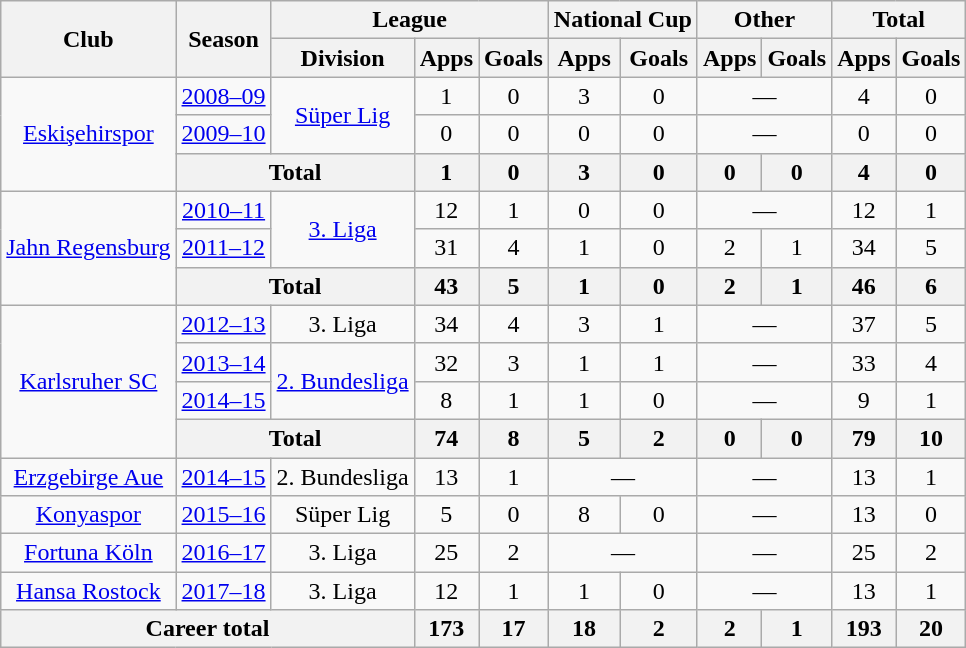<table class="wikitable" style="text-align:center">
<tr>
<th rowspan="2">Club</th>
<th rowspan="2">Season</th>
<th colspan="3">League</th>
<th colspan="2">National Cup</th>
<th colspan="2">Other</th>
<th colspan="2">Total</th>
</tr>
<tr>
<th>Division</th>
<th>Apps</th>
<th>Goals</th>
<th>Apps</th>
<th>Goals</th>
<th>Apps</th>
<th>Goals</th>
<th>Apps</th>
<th>Goals</th>
</tr>
<tr>
<td rowspan="3"><a href='#'>Eskişehirspor</a></td>
<td><a href='#'>2008–09</a></td>
<td rowspan="2"><a href='#'>Süper Lig</a></td>
<td>1</td>
<td>0</td>
<td>3</td>
<td>0</td>
<td colspan="2">—</td>
<td>4</td>
<td>0</td>
</tr>
<tr>
<td><a href='#'>2009–10</a></td>
<td>0</td>
<td>0</td>
<td>0</td>
<td>0</td>
<td colspan="2">—</td>
<td>0</td>
<td>0</td>
</tr>
<tr>
<th colspan="2">Total</th>
<th>1</th>
<th>0</th>
<th>3</th>
<th>0</th>
<th>0</th>
<th>0</th>
<th>4</th>
<th>0</th>
</tr>
<tr>
<td rowspan="3"><a href='#'>Jahn Regensburg</a></td>
<td><a href='#'>2010–11</a></td>
<td rowspan="2"><a href='#'>3. Liga</a></td>
<td>12</td>
<td>1</td>
<td>0</td>
<td>0</td>
<td colspan="2">—</td>
<td>12</td>
<td>1</td>
</tr>
<tr>
<td><a href='#'>2011–12</a></td>
<td>31</td>
<td>4</td>
<td>1</td>
<td>0</td>
<td>2</td>
<td>1</td>
<td>34</td>
<td>5</td>
</tr>
<tr>
<th colspan="2">Total</th>
<th>43</th>
<th>5</th>
<th>1</th>
<th>0</th>
<th>2</th>
<th>1</th>
<th>46</th>
<th>6</th>
</tr>
<tr>
<td rowspan="4"><a href='#'>Karlsruher SC</a></td>
<td><a href='#'>2012–13</a></td>
<td>3. Liga</td>
<td>34</td>
<td>4</td>
<td>3</td>
<td>1</td>
<td colspan="2">—</td>
<td>37</td>
<td>5</td>
</tr>
<tr>
<td><a href='#'>2013–14</a></td>
<td rowspan="2"><a href='#'>2. Bundesliga</a></td>
<td>32</td>
<td>3</td>
<td>1</td>
<td>1</td>
<td colspan="2">—</td>
<td>33</td>
<td>4</td>
</tr>
<tr>
<td><a href='#'>2014–15</a></td>
<td>8</td>
<td>1</td>
<td>1</td>
<td>0</td>
<td colspan="2">—</td>
<td>9</td>
<td>1</td>
</tr>
<tr>
<th colspan="2">Total</th>
<th>74</th>
<th>8</th>
<th>5</th>
<th>2</th>
<th>0</th>
<th>0</th>
<th>79</th>
<th>10</th>
</tr>
<tr>
<td><a href='#'>Erzgebirge Aue</a></td>
<td><a href='#'>2014–15</a></td>
<td>2. Bundesliga</td>
<td>13</td>
<td>1</td>
<td colspan="2">—</td>
<td colspan="2">—</td>
<td>13</td>
<td>1</td>
</tr>
<tr>
<td><a href='#'>Konyaspor</a></td>
<td><a href='#'>2015–16</a></td>
<td>Süper Lig</td>
<td>5</td>
<td>0</td>
<td>8</td>
<td>0</td>
<td colspan="2">—</td>
<td>13</td>
<td>0</td>
</tr>
<tr>
<td><a href='#'>Fortuna Köln</a></td>
<td><a href='#'>2016–17</a></td>
<td>3. Liga</td>
<td>25</td>
<td>2</td>
<td colspan="2">—</td>
<td colspan="2">—</td>
<td>25</td>
<td>2</td>
</tr>
<tr>
<td><a href='#'>Hansa Rostock</a></td>
<td><a href='#'>2017–18</a></td>
<td>3. Liga</td>
<td>12</td>
<td>1</td>
<td>1</td>
<td>0</td>
<td colspan="2">—</td>
<td>13</td>
<td>1</td>
</tr>
<tr>
<th colspan="3">Career total</th>
<th>173</th>
<th>17</th>
<th>18</th>
<th>2</th>
<th>2</th>
<th>1</th>
<th>193</th>
<th>20</th>
</tr>
</table>
